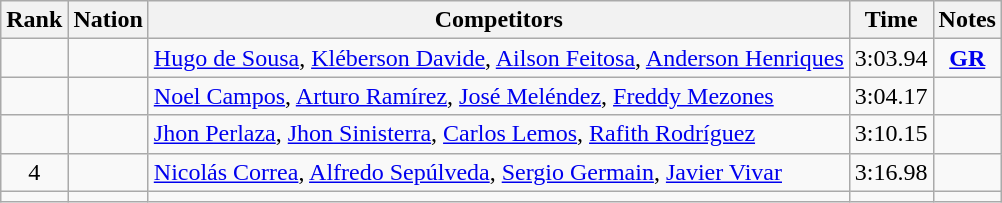<table class="wikitable sortable" style="text-align:center">
<tr>
<th>Rank</th>
<th>Nation</th>
<th>Competitors</th>
<th>Time</th>
<th>Notes</th>
</tr>
<tr>
<td></td>
<td align=left></td>
<td align=left><a href='#'>Hugo de Sousa</a>, <a href='#'>Kléberson Davide</a>, <a href='#'>Ailson Feitosa</a>, <a href='#'>Anderson Henriques</a></td>
<td>3:03.94</td>
<td><strong><a href='#'>GR</a></strong></td>
</tr>
<tr>
<td></td>
<td align=left></td>
<td align=left><a href='#'>Noel Campos</a>, <a href='#'>Arturo Ramírez</a>, <a href='#'>José Meléndez</a>, <a href='#'>Freddy Mezones</a></td>
<td>3:04.17</td>
<td></td>
</tr>
<tr>
<td></td>
<td align=left></td>
<td align=left><a href='#'>Jhon Perlaza</a>, <a href='#'>Jhon Sinisterra</a>, <a href='#'>Carlos Lemos</a>, <a href='#'>Rafith Rodríguez</a></td>
<td>3:10.15</td>
<td></td>
</tr>
<tr>
<td>4</td>
<td align=left></td>
<td align=left><a href='#'>Nicolás Correa</a>, <a href='#'>Alfredo Sepúlveda</a>, <a href='#'>Sergio Germain</a>, <a href='#'>Javier Vivar</a></td>
<td>3:16.98</td>
<td></td>
</tr>
<tr>
<td></td>
<td align=left></td>
<td align=left></td>
<td></td>
<td></td>
</tr>
</table>
